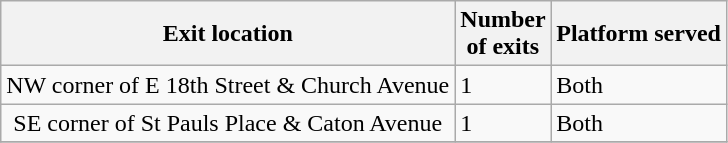<table class="wikitable">
<tr>
<th>Exit location</th>
<th width=50px>Number of exits</th>
<th>Platform served</th>
</tr>
<tr>
<td align="center">NW corner of E 18th Street & Church Avenue</td>
<td>1</td>
<td>Both</td>
</tr>
<tr>
<td align="center">SE corner of St Pauls Place & Caton Avenue</td>
<td>1</td>
<td>Both</td>
</tr>
<tr>
</tr>
</table>
